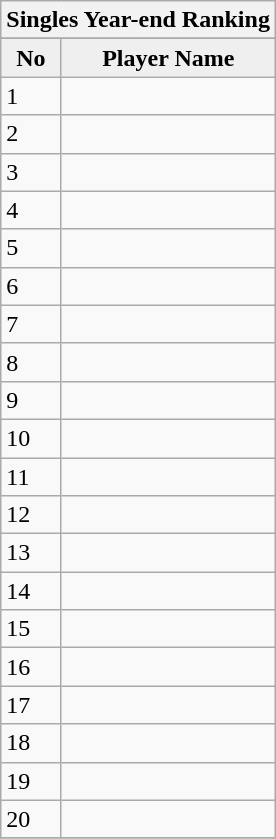<table class="wikitable">
<tr>
<th colspan="5">Singles Year-end Ranking</th>
</tr>
<tr>
</tr>
<tr bgcolor="#efefef">
<td align="center"><strong>No</strong></td>
<td align="center"><strong>Player Name</strong></td>
</tr>
<tr>
<td>1</td>
<td></td>
</tr>
<tr>
<td>2</td>
<td></td>
</tr>
<tr>
<td>3</td>
<td></td>
</tr>
<tr>
<td>4</td>
<td></td>
</tr>
<tr>
<td>5</td>
<td></td>
</tr>
<tr>
<td>6</td>
<td></td>
</tr>
<tr>
<td>7</td>
<td></td>
</tr>
<tr>
<td>8</td>
<td></td>
</tr>
<tr>
<td>9</td>
<td></td>
</tr>
<tr>
<td>10</td>
<td></td>
</tr>
<tr>
<td>11</td>
<td></td>
</tr>
<tr>
<td>12</td>
<td></td>
</tr>
<tr>
<td>13</td>
<td></td>
</tr>
<tr>
<td>14</td>
<td></td>
</tr>
<tr>
<td>15</td>
<td></td>
</tr>
<tr>
<td>16</td>
<td></td>
</tr>
<tr>
<td>17</td>
<td></td>
</tr>
<tr>
<td>18</td>
<td></td>
</tr>
<tr>
<td>19</td>
<td></td>
</tr>
<tr>
<td>20</td>
<td></td>
</tr>
<tr>
</tr>
</table>
